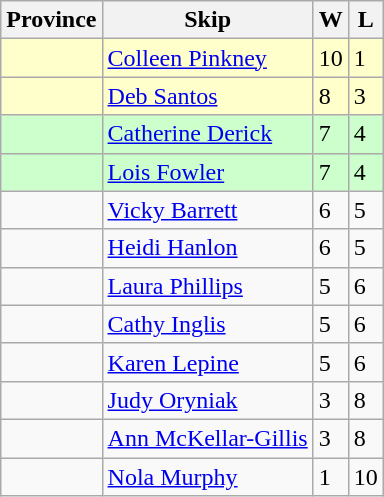<table class=wikitable>
<tr>
<th>Province</th>
<th>Skip</th>
<th>W</th>
<th>L</th>
</tr>
<tr bgcolor=#ffffcc>
<td></td>
<td><a href='#'>Colleen Pinkney</a></td>
<td>10</td>
<td>1</td>
</tr>
<tr bgcolor=#ffffcc>
<td></td>
<td><a href='#'>Deb Santos</a></td>
<td>8</td>
<td>3</td>
</tr>
<tr bgcolor=#ccffcc>
<td></td>
<td><a href='#'>Catherine Derick</a></td>
<td>7</td>
<td>4</td>
</tr>
<tr bgcolor=#ccffcc>
<td></td>
<td><a href='#'>Lois Fowler</a></td>
<td>7</td>
<td>4</td>
</tr>
<tr>
<td></td>
<td><a href='#'>Vicky Barrett</a></td>
<td>6</td>
<td>5</td>
</tr>
<tr>
<td></td>
<td><a href='#'>Heidi Hanlon</a></td>
<td>6</td>
<td>5</td>
</tr>
<tr>
<td></td>
<td><a href='#'>Laura Phillips</a></td>
<td>5</td>
<td>6</td>
</tr>
<tr>
<td></td>
<td><a href='#'>Cathy Inglis</a></td>
<td>5</td>
<td>6</td>
</tr>
<tr>
<td></td>
<td><a href='#'>Karen Lepine</a></td>
<td>5</td>
<td>6</td>
</tr>
<tr>
<td></td>
<td><a href='#'>Judy Oryniak</a></td>
<td>3</td>
<td>8</td>
</tr>
<tr>
<td></td>
<td><a href='#'>Ann McKellar-Gillis</a></td>
<td>3</td>
<td>8</td>
</tr>
<tr>
<td></td>
<td><a href='#'>Nola Murphy</a></td>
<td>1</td>
<td>10</td>
</tr>
</table>
